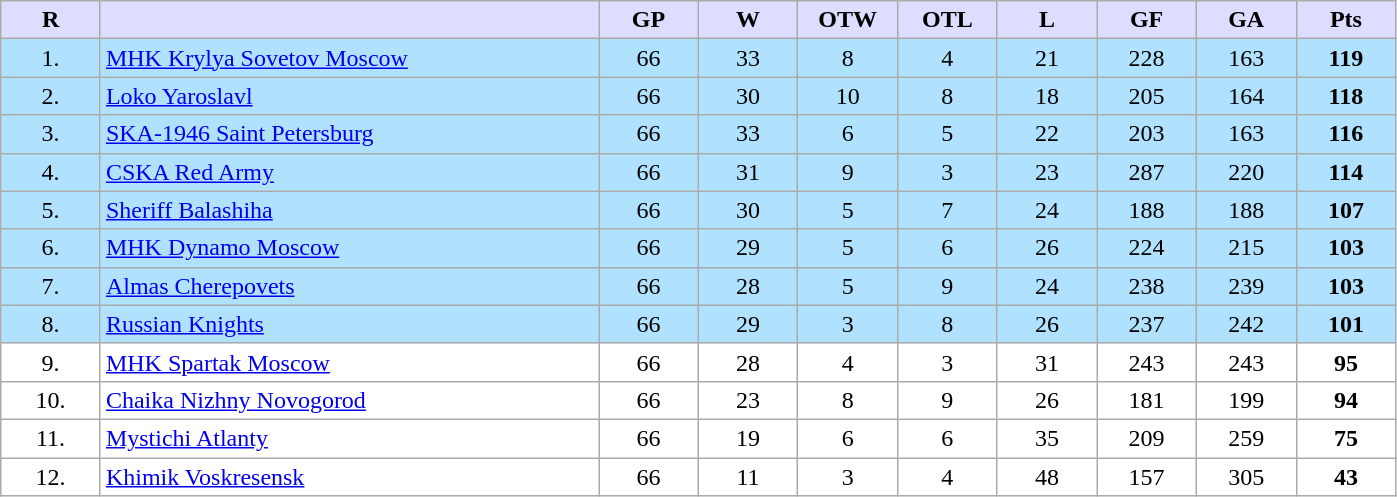<table class="wikitable sortable">
<tr>
<th style="background:#ddf; width:5%;">R</th>
<th style="background:#ddf; width:25%;"></th>
<th style="background:#ddf; width:5%;">GP</th>
<th style="background:#ddf; width:5%;">W</th>
<th style="background:#ddf; width:5%;">OTW</th>
<th style="background:#ddf; width:5%;">OTL</th>
<th style="background:#ddf; width:5%;">L</th>
<th style="background:#ddf; width:5%;">GF</th>
<th style="background:#ddf; width:5%;">GA</th>
<th style="background:#ddf; width:5%;">Pts</th>
</tr>
<tr style="background:#b0e2ff; text-align:center;">
<td>1.</td>
<td align="left"><a href='#'>MHK Krylya Sovetov Moscow</a></td>
<td>66</td>
<td>33</td>
<td>8</td>
<td>4</td>
<td>21</td>
<td>228</td>
<td>163</td>
<td><strong>119</strong></td>
</tr>
<tr style="background:#b0e2ff; text-align:center;">
<td>2.</td>
<td align="left"><a href='#'>Loko Yaroslavl</a></td>
<td>66</td>
<td>30</td>
<td>10</td>
<td>8</td>
<td>18</td>
<td>205</td>
<td>164</td>
<td><strong>118</strong></td>
</tr>
<tr style="background:#b0e2ff; text-align:center;">
<td>3.</td>
<td align="left"><a href='#'>SKA-1946 Saint Petersburg</a></td>
<td>66</td>
<td>33</td>
<td>6</td>
<td>5</td>
<td>22</td>
<td>203</td>
<td>163</td>
<td><strong>116</strong></td>
</tr>
<tr style="background:#b0e2ff; text-align:center;">
<td>4.</td>
<td align="left"><a href='#'>CSKA Red Army</a></td>
<td>66</td>
<td>31</td>
<td>9</td>
<td>3</td>
<td>23</td>
<td>287</td>
<td>220</td>
<td><strong>114</strong></td>
</tr>
<tr style="background:#b0e2ff; text-align:center;">
<td>5.</td>
<td align="left"><a href='#'>Sheriff Balashiha</a></td>
<td>66</td>
<td>30</td>
<td>5</td>
<td>7</td>
<td>24</td>
<td>188</td>
<td>188</td>
<td><strong>107</strong></td>
</tr>
<tr style="background:#b0e2ff; text-align:center;">
<td>6.</td>
<td align="left"><a href='#'>MHK Dynamo Moscow</a></td>
<td>66</td>
<td>29</td>
<td>5</td>
<td>6</td>
<td>26</td>
<td>224</td>
<td>215</td>
<td><strong>103</strong></td>
</tr>
<tr style="background:#b0e2ff; text-align:center;">
<td>7.</td>
<td align="left"><a href='#'>Almas Cherepovets</a></td>
<td>66</td>
<td>28</td>
<td>5</td>
<td>9</td>
<td>24</td>
<td>238</td>
<td>239</td>
<td><strong>103</strong></td>
</tr>
<tr style="background:#b0e2ff; text-align:center;">
<td>8.</td>
<td align="left"><a href='#'>Russian Knights</a></td>
<td>66</td>
<td>29</td>
<td>3</td>
<td>8</td>
<td>26</td>
<td>237</td>
<td>242</td>
<td><strong>101</strong></td>
</tr>
<tr style="background:#fff; text-align:center;">
<td>9.</td>
<td align="left"><a href='#'>MHK Spartak Moscow</a></td>
<td>66</td>
<td>28</td>
<td>4</td>
<td>3</td>
<td>31</td>
<td>243</td>
<td>243</td>
<td><strong>95</strong></td>
</tr>
<tr style="background:#fff; text-align:center;">
<td>10.</td>
<td align="left"><a href='#'>Chaika Nizhny Novogorod</a></td>
<td>66</td>
<td>23</td>
<td>8</td>
<td>9</td>
<td>26</td>
<td>181</td>
<td>199</td>
<td><strong>94</strong></td>
</tr>
<tr style="background:#fff; text-align:center;">
<td>11.</td>
<td align="left"><a href='#'>Mystichi Atlanty</a></td>
<td>66</td>
<td>19</td>
<td>6</td>
<td>6</td>
<td>35</td>
<td>209</td>
<td>259</td>
<td><strong>75</strong></td>
</tr>
<tr style="background:#fff; text-align:center;">
<td>12.</td>
<td align="left"><a href='#'>Khimik Voskresensk</a></td>
<td>66</td>
<td>11</td>
<td>3</td>
<td>4</td>
<td>48</td>
<td>157</td>
<td>305</td>
<td><strong>43</strong></td>
</tr>
</table>
